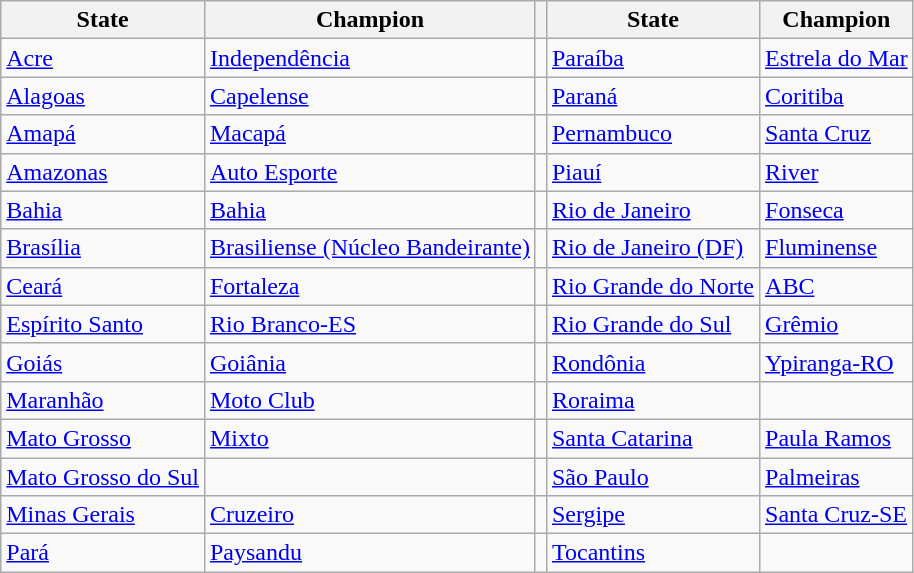<table class="wikitable">
<tr>
<th>State</th>
<th>Champion</th>
<th></th>
<th>State</th>
<th>Champion</th>
</tr>
<tr>
<td><a href='#'>Acre</a></td>
<td><a href='#'>Independência</a></td>
<td></td>
<td><a href='#'>Paraíba</a></td>
<td><a href='#'>Estrela do Mar</a></td>
</tr>
<tr>
<td><a href='#'>Alagoas</a></td>
<td><a href='#'>Capelense</a></td>
<td></td>
<td><a href='#'>Paraná</a></td>
<td><a href='#'>Coritiba</a></td>
</tr>
<tr>
<td><a href='#'>Amapá</a></td>
<td><a href='#'>Macapá</a></td>
<td></td>
<td><a href='#'>Pernambuco</a></td>
<td><a href='#'>Santa Cruz</a></td>
</tr>
<tr>
<td><a href='#'>Amazonas</a></td>
<td><a href='#'>Auto Esporte</a></td>
<td></td>
<td><a href='#'>Piauí</a></td>
<td><a href='#'>River</a></td>
</tr>
<tr>
<td><a href='#'>Bahia</a></td>
<td><a href='#'>Bahia</a></td>
<td></td>
<td><a href='#'>Rio de Janeiro</a></td>
<td><a href='#'>Fonseca</a></td>
</tr>
<tr>
<td><a href='#'>Brasília</a></td>
<td><a href='#'>Brasiliense (Núcleo Bandeirante)</a></td>
<td></td>
<td><a href='#'>Rio de Janeiro (DF)</a></td>
<td><a href='#'>Fluminense</a></td>
</tr>
<tr>
<td><a href='#'>Ceará</a></td>
<td><a href='#'>Fortaleza</a></td>
<td></td>
<td><a href='#'>Rio Grande do Norte</a></td>
<td><a href='#'>ABC</a></td>
</tr>
<tr>
<td><a href='#'>Espírito Santo</a></td>
<td><a href='#'>Rio Branco-ES</a></td>
<td></td>
<td><a href='#'>Rio Grande do Sul</a></td>
<td><a href='#'>Grêmio</a></td>
</tr>
<tr>
<td><a href='#'>Goiás</a></td>
<td><a href='#'>Goiânia</a></td>
<td></td>
<td><a href='#'>Rondônia</a></td>
<td><a href='#'>Ypiranga-RO</a></td>
</tr>
<tr>
<td><a href='#'>Maranhão</a></td>
<td><a href='#'>Moto Club</a></td>
<td></td>
<td><a href='#'>Roraima</a></td>
<td></td>
</tr>
<tr>
<td><a href='#'>Mato Grosso</a></td>
<td><a href='#'>Mixto</a></td>
<td></td>
<td><a href='#'>Santa Catarina</a></td>
<td><a href='#'>Paula Ramos</a></td>
</tr>
<tr>
<td><a href='#'>Mato Grosso do Sul</a></td>
<td></td>
<td></td>
<td><a href='#'>São Paulo</a></td>
<td><a href='#'>Palmeiras</a></td>
</tr>
<tr>
<td><a href='#'>Minas Gerais</a></td>
<td><a href='#'>Cruzeiro</a></td>
<td></td>
<td><a href='#'>Sergipe</a></td>
<td><a href='#'>Santa Cruz-SE</a></td>
</tr>
<tr>
<td><a href='#'>Pará</a></td>
<td><a href='#'>Paysandu</a></td>
<td></td>
<td><a href='#'>Tocantins</a></td>
<td></td>
</tr>
</table>
